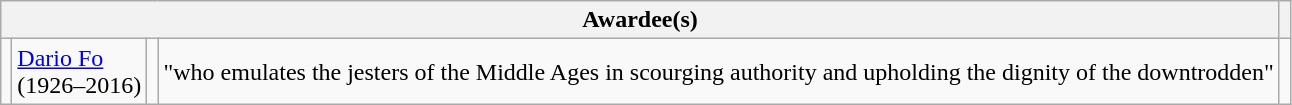<table class="wikitable">
<tr>
<th colspan="4">Awardee(s)</th>
<th></th>
</tr>
<tr>
<td></td>
<td><a href='#'>Dario Fo</a><br>(1926–2016)</td>
<td></td>
<td>"who emulates the jesters of the Middle Ages in scourging authority and upholding the dignity of the downtrodden"</td>
<td></td>
</tr>
</table>
